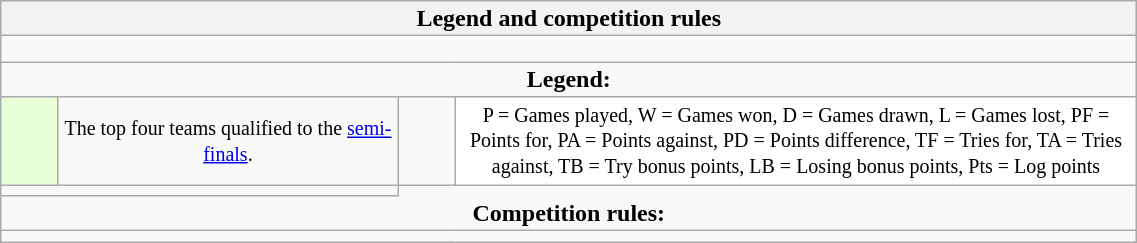<table class="wikitable collapsible collapsed" style="text-align:center; line-height:100%; font-size:100%; width:60%;">
<tr>
<th colspan="4" style="border:0px">Legend and competition rules</th>
</tr>
<tr>
<td colspan="4" style="height:10px"></td>
</tr>
<tr>
<td colspan="4" style="border:0px"><strong>Legend:</strong></td>
</tr>
<tr>
<td style="height:10px; width:5%; background:#E8FFD8;"></td>
<td style="width:30%;"><small>The top four teams qualified to the <a href='#'>semi-finals</a>.</small></td>
<td style="width:5%;"></td>
<td style="width:60%; background:#FFFFFF;"><small>P = Games played, W = Games won, D = Games drawn, L = Games lost, PF = Points for, PA = Points against, PD = Points difference, TF = Tries for, TA = Tries against, TB = Try bonus points, LB = Losing bonus points, Pts = Log points</small></td>
</tr>
<tr>
<td colspan="2"></td>
</tr>
<tr>
<td colspan="4" style="border:0px"><strong>Competition rules:</strong></td>
</tr>
<tr>
<td colspan="4"></td>
</tr>
</table>
